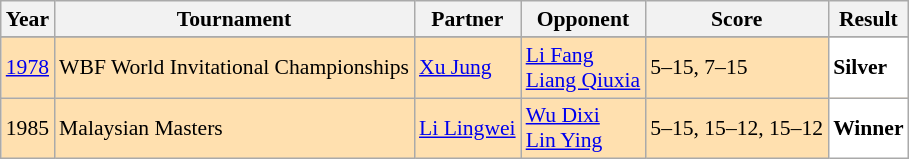<table class="sortable wikitable" style="font-size: 90%;">
<tr>
<th>Year</th>
<th>Tournament</th>
<th>Partner</th>
<th>Opponent</th>
<th>Score</th>
<th>Result</th>
</tr>
<tr>
</tr>
<tr style="background:#FFE0AF">
<td align="center"><a href='#'>1978</a></td>
<td align="left">WBF World Invitational Championships</td>
<td align="left"> <a href='#'>Xu Jung</a></td>
<td align="left"> <a href='#'>Li Fang</a> <br> <a href='#'>Liang Qiuxia</a></td>
<td align="left">5–15, 7–15</td>
<td style="text-align:left; background:white"> <strong>Silver</strong></td>
</tr>
<tr style="background:#FFE0AF">
<td align="center">1985</td>
<td align="left">Malaysian Masters</td>
<td align="left"> <a href='#'>Li Lingwei</a></td>
<td align="left"> <a href='#'>Wu Dixi</a> <br>  <a href='#'>Lin Ying</a></td>
<td align="left">5–15, 15–12, 15–12</td>
<td style="text-align:left; background:white"> <strong>Winner</strong></td>
</tr>
</table>
